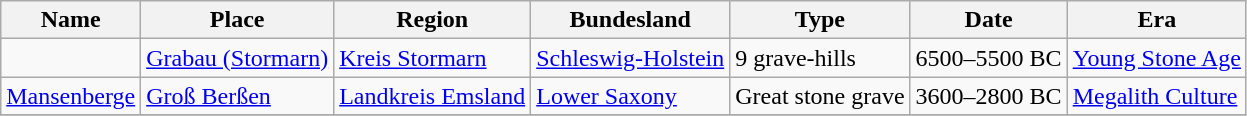<table class="wikitable sortable">
<tr>
<th>Name</th>
<th>Place</th>
<th>Region</th>
<th>Bundesland</th>
<th>Type</th>
<th>Date</th>
<th>Era</th>
</tr>
<tr>
<td></td>
<td><a href='#'>Grabau (Stormarn)</a></td>
<td><a href='#'>Kreis Stormarn</a></td>
<td><a href='#'>Schleswig-Holstein</a></td>
<td>9 grave-hills</td>
<td>6500–5500 BC</td>
<td><a href='#'>Young Stone Age</a></td>
</tr>
<tr>
<td><a href='#'>Mansenberge</a></td>
<td><a href='#'>Groß Berßen</a></td>
<td><a href='#'>Landkreis Emsland</a></td>
<td><a href='#'>Lower Saxony</a></td>
<td>Great stone grave</td>
<td>3600–2800 BC</td>
<td><a href='#'>Megalith Culture</a></td>
</tr>
<tr>
</tr>
</table>
